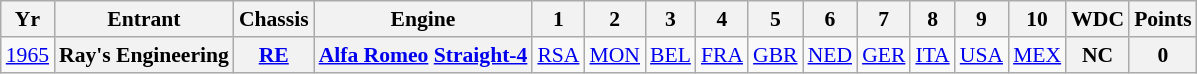<table class="wikitable" style="text-align:center; font-size:90%">
<tr>
<th>Yr</th>
<th>Entrant</th>
<th>Chassis</th>
<th>Engine</th>
<th>1</th>
<th>2</th>
<th>3</th>
<th>4</th>
<th>5</th>
<th>6</th>
<th>7</th>
<th>8</th>
<th>9</th>
<th>10</th>
<th>WDC</th>
<th>Points</th>
</tr>
<tr>
<td><a href='#'>1965</a></td>
<th>Ray's Engineering</th>
<th><a href='#'>RE</a></th>
<th><a href='#'>Alfa Romeo</a> <a href='#'>Straight-4</a></th>
<td whcolor="#FFCFCF"><a href='#'>RSA</a><br></td>
<td><a href='#'>MON</a></td>
<td><a href='#'>BEL</a></td>
<td><a href='#'>FRA</a></td>
<td><a href='#'>GBR</a></td>
<td><a href='#'>NED</a></td>
<td><a href='#'>GER</a></td>
<td><a href='#'>ITA</a></td>
<td><a href='#'>USA</a></td>
<td><a href='#'>MEX</a></td>
<th>NC</th>
<th>0</th>
</tr>
</table>
